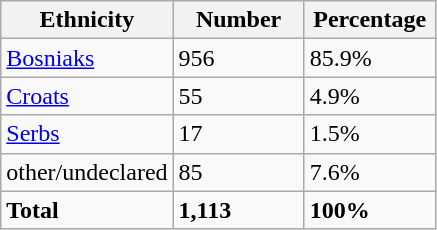<table class="wikitable">
<tr>
<th width="100px">Ethnicity</th>
<th width="80px">Number</th>
<th width="80px">Percentage</th>
</tr>
<tr>
<td><a href='#'>Bosniaks</a></td>
<td>956</td>
<td>85.9%</td>
</tr>
<tr>
<td><a href='#'>Croats</a></td>
<td>55</td>
<td>4.9%</td>
</tr>
<tr>
<td><a href='#'>Serbs</a></td>
<td>17</td>
<td>1.5%</td>
</tr>
<tr>
<td>other/undeclared</td>
<td>85</td>
<td>7.6%</td>
</tr>
<tr>
<td><strong>Total</strong></td>
<td><strong>1,113</strong></td>
<td><strong>100%</strong></td>
</tr>
</table>
